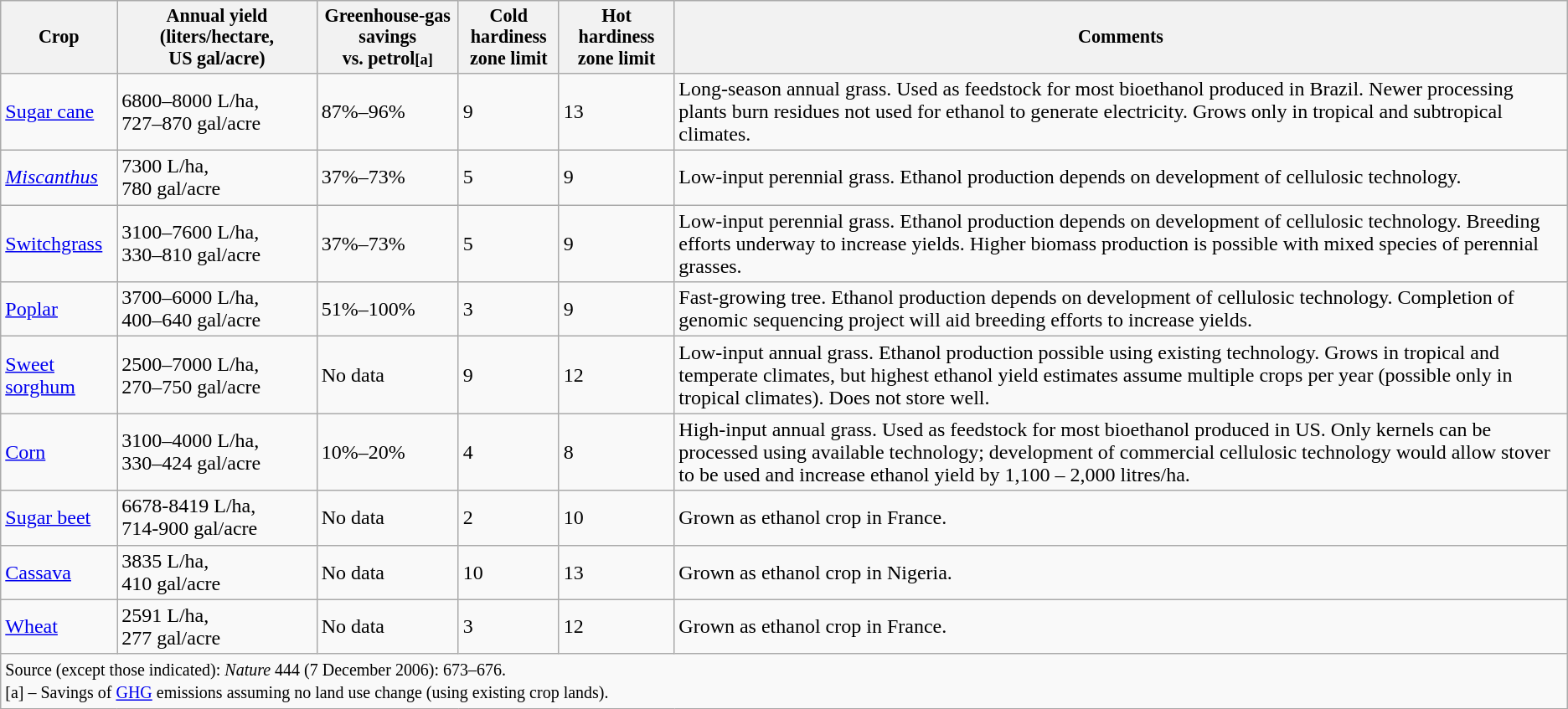<table class="wikitable">
<tr style="font-size:92%">
<th>Crop</th>
<th>Annual yield (liters/hectare, US gal/acre)</th>
<th>Greenhouse-gas savings<br>vs. petrol<small>[a]</small></th>
<th>Cold hardiness<br>zone limit</th>
<th>Hot<br>hardiness zone limit</th>
<th>Comments</th>
</tr>
<tr>
<td><a href='#'>Sugar cane</a></td>
<td>6800–8000 L/ha,<br>727–870 gal/acre</td>
<td>87%–96%</td>
<td>9</td>
<td>13</td>
<td>Long-season annual grass. Used as feedstock for most bioethanol produced in Brazil. Newer processing plants burn residues not used for ethanol to generate electricity. Grows only in tropical and subtropical climates.</td>
</tr>
<tr>
<td><em><a href='#'>Miscanthus</a></em></td>
<td>7300 L/ha,<br>780 gal/acre</td>
<td>37%–73%</td>
<td>5</td>
<td>9</td>
<td>Low-input perennial grass. Ethanol production depends on development of cellulosic technology.</td>
</tr>
<tr>
<td><a href='#'>Switchgrass</a></td>
<td>3100–7600 L/ha,<br>330–810 gal/acre</td>
<td>37%–73%</td>
<td>5</td>
<td>9</td>
<td>Low-input perennial grass. Ethanol production depends on development of cellulosic technology. Breeding efforts underway to increase yields. Higher biomass production is possible with mixed species of perennial grasses.</td>
</tr>
<tr>
<td><a href='#'>Poplar</a></td>
<td>3700–6000 L/ha,<br>400–640 gal/acre</td>
<td>51%–100%</td>
<td>3</td>
<td>9</td>
<td>Fast-growing tree. Ethanol production depends on development of cellulosic technology. Completion of genomic sequencing project will aid breeding efforts to increase yields.</td>
</tr>
<tr>
<td><a href='#'>Sweet sorghum</a></td>
<td>2500–7000 L/ha,<br>270–750 gal/acre</td>
<td>No data</td>
<td>9</td>
<td>12</td>
<td>Low-input annual grass. Ethanol production possible using existing technology. Grows in tropical and temperate climates, but highest ethanol yield estimates assume multiple crops per year (possible only in tropical climates). Does not store well.</td>
</tr>
<tr>
<td><a href='#'>Corn</a></td>
<td>3100–4000 L/ha,<br>330–424 gal/acre</td>
<td>10%–20%</td>
<td>4</td>
<td>8</td>
<td>High-input annual grass. Used as feedstock for most bioethanol produced in US. Only kernels can be processed using available technology; development of commercial cellulosic technology would allow stover to be used and increase ethanol yield by 1,100 – 2,000 litres/ha.</td>
</tr>
<tr>
<td><a href='#'>Sugar beet</a></td>
<td>6678-8419 L/ha,<br>714-900 gal/acre </td>
<td>No data</td>
<td>2</td>
<td>10</td>
<td>Grown as ethanol crop in France.</td>
</tr>
<tr>
<td><a href='#'>Cassava</a></td>
<td>3835 L/ha,<br>410 gal/acre</td>
<td>No data</td>
<td>10</td>
<td>13</td>
<td>Grown as ethanol crop in Nigeria.</td>
</tr>
<tr>
<td><a href='#'>Wheat</a></td>
<td>2591 L/ha,<br>277 gal/acre</td>
<td>No data</td>
<td>3</td>
<td>12</td>
<td>Grown as ethanol crop in France.</td>
</tr>
<tr>
<td colspan="7"><small>Source (except those indicated): <em>Nature</em> 444 (7 December 2006): 673–676.<br>[a] – Savings of <a href='#'>GHG</a> emissions assuming no land use change (using existing crop lands).</small></td>
</tr>
</table>
